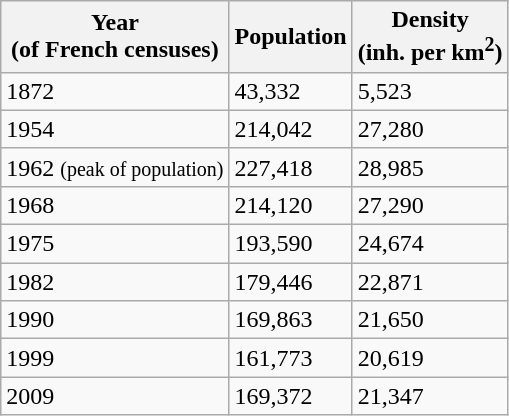<table class="wikitable">
<tr>
<th>Year<br>(of French censuses)</th>
<th>Population</th>
<th>Density<br>(inh. per km<sup>2</sup>)</th>
</tr>
<tr>
<td>1872</td>
<td>43,332</td>
<td>5,523</td>
</tr>
<tr>
<td>1954</td>
<td>214,042</td>
<td>27,280</td>
</tr>
<tr>
<td>1962 <small>(peak of population)</small></td>
<td>227,418</td>
<td>28,985</td>
</tr>
<tr>
<td>1968</td>
<td>214,120</td>
<td>27,290</td>
</tr>
<tr>
<td>1975</td>
<td>193,590</td>
<td>24,674</td>
</tr>
<tr>
<td>1982</td>
<td>179,446</td>
<td>22,871</td>
</tr>
<tr>
<td>1990</td>
<td>169,863</td>
<td>21,650</td>
</tr>
<tr>
<td>1999</td>
<td>161,773</td>
<td>20,619</td>
</tr>
<tr>
<td>2009</td>
<td>169,372</td>
<td>21,347</td>
</tr>
</table>
